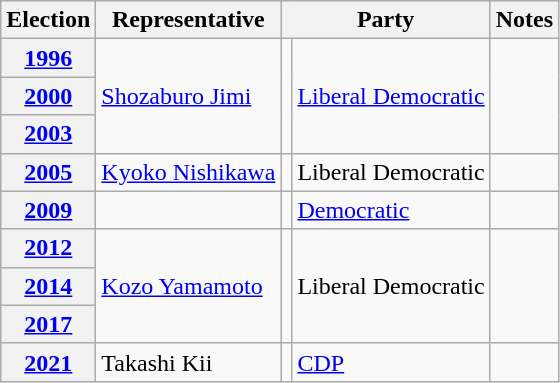<table class=wikitable>
<tr valign=bottom>
<th>Election</th>
<th>Representative</th>
<th colspan="2">Party</th>
<th>Notes</th>
</tr>
<tr>
<th><a href='#'>1996</a></th>
<td rowspan="3"><a href='#'>Shozaburo Jimi</a></td>
<td rowspan="3" bgcolor=></td>
<td rowspan="3"><a href='#'>Liberal Democratic</a></td>
<td rowspan="3"></td>
</tr>
<tr>
<th><a href='#'>2000</a></th>
</tr>
<tr>
<th><a href='#'>2003</a></th>
</tr>
<tr>
<th><a href='#'>2005</a></th>
<td><a href='#'>Kyoko Nishikawa</a></td>
<td bgcolor=></td>
<td>Liberal Democratic</td>
<td></td>
</tr>
<tr>
<th><a href='#'>2009</a></th>
<td></td>
<td bgcolor=></td>
<td><a href='#'>Democratic</a></td>
<td></td>
</tr>
<tr>
<th><a href='#'>2012</a></th>
<td rowspan="3"><a href='#'>Kozo Yamamoto</a></td>
<td rowspan="3" bgcolor=></td>
<td rowspan="3">Liberal Democratic</td>
<td rowspan="3"></td>
</tr>
<tr>
<th><a href='#'>2014</a></th>
</tr>
<tr>
<th><a href='#'>2017</a></th>
</tr>
<tr>
<th><a href='#'>2021</a></th>
<td>Takashi Kii</td>
<td bgcolor=></td>
<td><a href='#'>CDP</a></td>
<td></td>
</tr>
</table>
